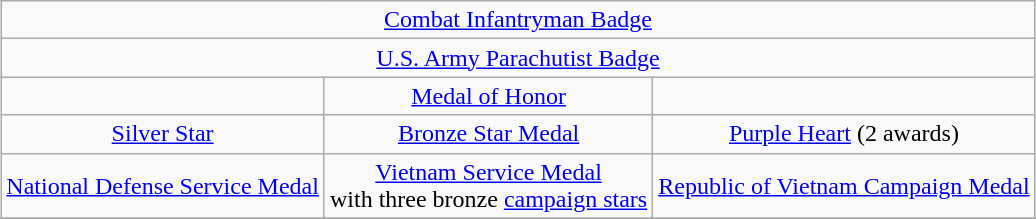<table class="wikitable" style="margin:1em auto; text-align:center;">
<tr>
<td colspan="3"><a href='#'>Combat Infantryman Badge</a></td>
</tr>
<tr>
<td colspan="3"><a href='#'>U.S. Army Parachutist Badge</a></td>
</tr>
<tr>
<td></td>
<td><a href='#'>Medal of Honor</a></td>
<td></td>
</tr>
<tr>
<td><a href='#'>Silver Star</a></td>
<td><a href='#'>Bronze Star Medal</a></td>
<td><a href='#'>Purple Heart</a> (2 awards)</td>
</tr>
<tr>
<td><a href='#'>National Defense Service Medal</a></td>
<td><a href='#'>Vietnam Service Medal</a><br>with three bronze <a href='#'>campaign stars</a></td>
<td><a href='#'>Republic of Vietnam Campaign Medal</a></td>
</tr>
<tr>
</tr>
</table>
